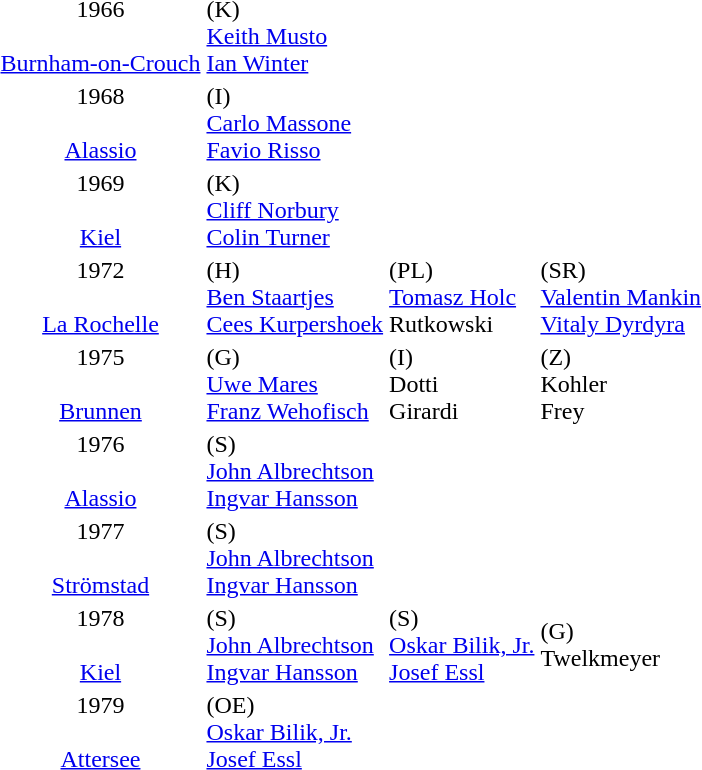<table>
<tr>
<td align=center>1966<br><br><a href='#'>Burnham-on-Crouch</a></td>
<td> (K)<br><a href='#'>Keith Musto</a><br><a href='#'>Ian Winter</a></td>
<td></td>
<td></td>
</tr>
<tr>
<td align=center>1968<br><br><a href='#'>Alassio</a></td>
<td> (I)<br><a href='#'>Carlo Massone</a><br><a href='#'>Favio Risso</a></td>
<td></td>
<td></td>
</tr>
<tr>
<td align=center>1969<br><br><a href='#'>Kiel</a></td>
<td> (K)<br><a href='#'>Cliff Norbury</a><br><a href='#'>Colin Turner</a></td>
<td></td>
<td></td>
</tr>
<tr>
<td align=center>1972<br><br><a href='#'>La Rochelle</a></td>
<td> (H)<br><a href='#'>Ben Staartjes</a><br><a href='#'>Cees Kurpershoek</a></td>
<td> (PL)<br><a href='#'>Tomasz Holc</a><br>Rutkowski</td>
<td> (SR)<br><a href='#'>Valentin Mankin</a><br><a href='#'>Vitaly Dyrdyra</a></td>
</tr>
<tr>
<td align=center>1975<br><br><a href='#'>Brunnen</a></td>
<td> (G)<br><a href='#'>Uwe Mares</a><br><a href='#'>Franz Wehofisch</a></td>
<td> (I)<br>Dotti<br>Girardi</td>
<td> (Z)<br>Kohler<br>Frey</td>
</tr>
<tr>
<td align=center>1976<br><br><a href='#'>Alassio</a></td>
<td> (S)<br><a href='#'>John Albrechtson</a><br><a href='#'>Ingvar Hansson</a></td>
<td></td>
<td></td>
</tr>
<tr>
<td align=center>1977<br><br><a href='#'>Strömstad</a></td>
<td> (S)<br><a href='#'>John Albrechtson</a><br><a href='#'>Ingvar Hansson</a></td>
<td></td>
<td></td>
</tr>
<tr>
<td align=center>1978<br><br><a href='#'>Kiel</a></td>
<td> (S)<br><a href='#'>John Albrechtson</a><br><a href='#'>Ingvar Hansson</a></td>
<td> (S)<br><a href='#'>Oskar Bilik, Jr.</a><br><a href='#'>Josef Essl</a></td>
<td> (G)<br>Twelkmeyer</td>
</tr>
<tr>
<td align=center>1979<br><br><a href='#'>Attersee</a></td>
<td> (OE)<br><a href='#'>Oskar Bilik, Jr.</a><br><a href='#'>Josef Essl</a></td>
<td></td>
<td></td>
</tr>
<tr>
</tr>
</table>
